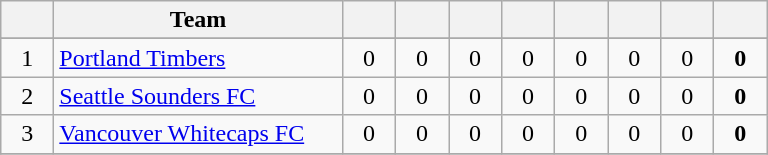<table class="wikitable" style="text-align: center;">
<tr>
<th width="28"></th>
<th width="185">Team</th>
<th width="28"></th>
<th width="28"></th>
<th width="28"></th>
<th width="28"></th>
<th width="28"></th>
<th width="28"></th>
<th width="28"></th>
<th width="28"></th>
</tr>
<tr style="background-color:#">
</tr>
<tr>
</tr>
<tr>
<td>1</td>
<td style="text-align:left;"><a href='#'>Portland Timbers</a></td>
<td>0</td>
<td>0</td>
<td>0</td>
<td>0</td>
<td>0</td>
<td>0</td>
<td>0</td>
<td><strong>0</strong></td>
</tr>
<tr>
<td>2</td>
<td style="text-align:left;"><a href='#'>Seattle Sounders FC</a></td>
<td>0</td>
<td>0</td>
<td>0</td>
<td>0</td>
<td>0</td>
<td>0</td>
<td>0</td>
<td><strong>0</strong></td>
</tr>
<tr>
<td>3</td>
<td style="text-align:left;"><a href='#'>Vancouver Whitecaps FC</a></td>
<td>0</td>
<td>0</td>
<td>0</td>
<td>0</td>
<td>0</td>
<td>0</td>
<td>0</td>
<td><strong>0</strong></td>
</tr>
<tr>
</tr>
</table>
